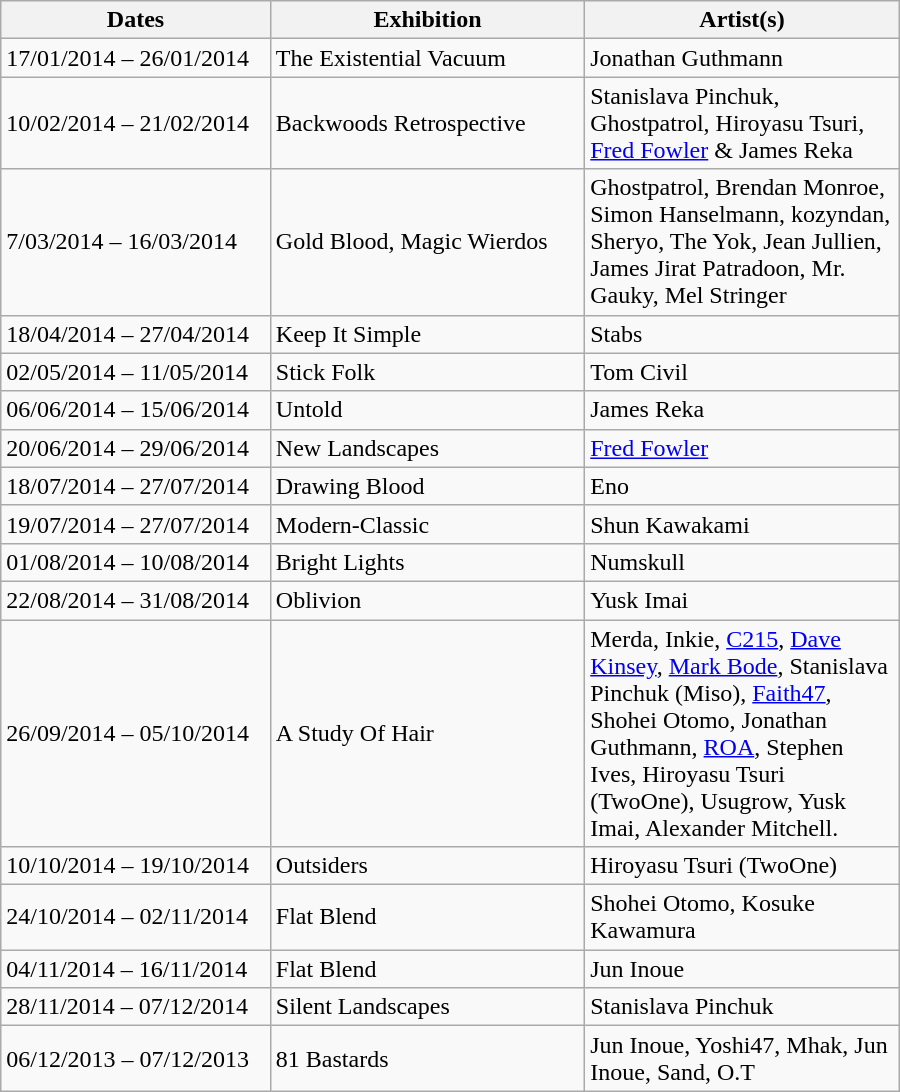<table class="wikitable" width="600">
<tr>
<th scope="col" width="30%">Dates</th>
<th scope="col" width="35%">Exhibition</th>
<th scope="col" width="35%">Artist(s)</th>
</tr>
<tr>
<td>17/01/2014 – 26/01/2014</td>
<td>The Existential Vacuum</td>
<td>Jonathan Guthmann</td>
</tr>
<tr>
<td>10/02/2014 – 21/02/2014</td>
<td>Backwoods Retrospective</td>
<td>Stanislava Pinchuk, Ghostpatrol, Hiroyasu Tsuri, <a href='#'>Fred Fowler</a> & James Reka</td>
</tr>
<tr>
<td>7/03/2014 – 16/03/2014</td>
<td>Gold Blood, Magic Wierdos</td>
<td>Ghostpatrol, Brendan Monroe, Simon Hanselmann, kozyndan, Sheryo, The Yok, Jean Jullien, James Jirat Patradoon, Mr. Gauky, Mel Stringer</td>
</tr>
<tr>
<td>18/04/2014 – 27/04/2014</td>
<td>Keep It Simple</td>
<td>Stabs</td>
</tr>
<tr>
<td>02/05/2014 – 11/05/2014</td>
<td>Stick Folk</td>
<td>Tom Civil</td>
</tr>
<tr>
<td>06/06/2014 – 15/06/2014</td>
<td>Untold</td>
<td>James Reka</td>
</tr>
<tr>
<td>20/06/2014 – 29/06/2014</td>
<td>New Landscapes</td>
<td><a href='#'>Fred Fowler</a></td>
</tr>
<tr>
<td>18/07/2014 – 27/07/2014</td>
<td>Drawing Blood</td>
<td>Eno</td>
</tr>
<tr>
<td>19/07/2014 – 27/07/2014</td>
<td>Modern-Classic</td>
<td>Shun Kawakami</td>
</tr>
<tr>
<td>01/08/2014 – 10/08/2014</td>
<td>Bright Lights</td>
<td>Numskull</td>
</tr>
<tr>
<td>22/08/2014 – 31/08/2014</td>
<td>Oblivion</td>
<td>Yusk Imai</td>
</tr>
<tr>
<td>26/09/2014 – 05/10/2014</td>
<td>A Study Of Hair</td>
<td>Merda, Inkie, <a href='#'>C215</a>, <a href='#'>Dave Kinsey</a>, <a href='#'>Mark Bode</a>, Stanislava Pinchuk (Miso), <a href='#'>Faith47</a>, Shohei Otomo, Jonathan Guthmann, <a href='#'>ROA</a>, Stephen Ives, Hiroyasu Tsuri (TwoOne), Usugrow, Yusk Imai, Alexander Mitchell.</td>
</tr>
<tr>
<td>10/10/2014 – 19/10/2014</td>
<td>Outsiders</td>
<td>Hiroyasu Tsuri (TwoOne)</td>
</tr>
<tr>
<td>24/10/2014 – 02/11/2014</td>
<td>Flat Blend</td>
<td>Shohei Otomo, Kosuke Kawamura</td>
</tr>
<tr>
<td>04/11/2014 – 16/11/2014</td>
<td>Flat Blend</td>
<td>Jun Inoue</td>
</tr>
<tr>
<td>28/11/2014 – 07/12/2014</td>
<td>Silent Landscapes</td>
<td>Stanislava Pinchuk</td>
</tr>
<tr>
<td>06/12/2013 – 07/12/2013</td>
<td>81 Bastards</td>
<td>Jun Inoue, Yoshi47, Mhak, Jun Inoue, Sand, O.T</td>
</tr>
</table>
